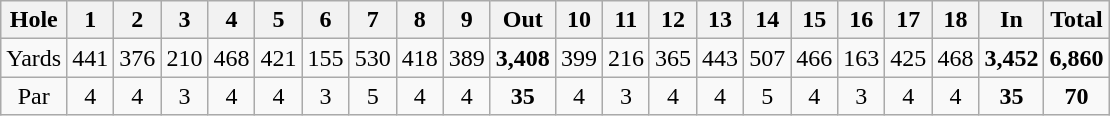<table class="wikitable" style="text-align:center">
<tr>
<th align="left">Hole</th>
<th>1</th>
<th>2</th>
<th>3</th>
<th>4</th>
<th>5</th>
<th>6</th>
<th>7</th>
<th>8</th>
<th>9</th>
<th>Out</th>
<th>10</th>
<th>11</th>
<th>12</th>
<th>13</th>
<th>14</th>
<th>15</th>
<th>16</th>
<th>17</th>
<th>18</th>
<th>In</th>
<th>Total</th>
</tr>
<tr>
<td align="center">Yards</td>
<td>441</td>
<td>376</td>
<td>210</td>
<td>468</td>
<td>421</td>
<td>155</td>
<td>530</td>
<td>418</td>
<td>389</td>
<td><strong>3,408</strong></td>
<td>399</td>
<td>216</td>
<td>365</td>
<td>443</td>
<td>507</td>
<td>466</td>
<td>163</td>
<td>425</td>
<td>468</td>
<td><strong>3,452</strong></td>
<td><strong>6,860</strong></td>
</tr>
<tr>
<td align="center">Par</td>
<td>4</td>
<td>4</td>
<td>3</td>
<td>4</td>
<td>4</td>
<td>3</td>
<td>5</td>
<td>4</td>
<td>4</td>
<td><strong>35</strong></td>
<td>4</td>
<td>3</td>
<td>4</td>
<td>4</td>
<td>5</td>
<td>4</td>
<td>3</td>
<td>4</td>
<td>4</td>
<td><strong>35</strong></td>
<td><strong>70</strong></td>
</tr>
</table>
